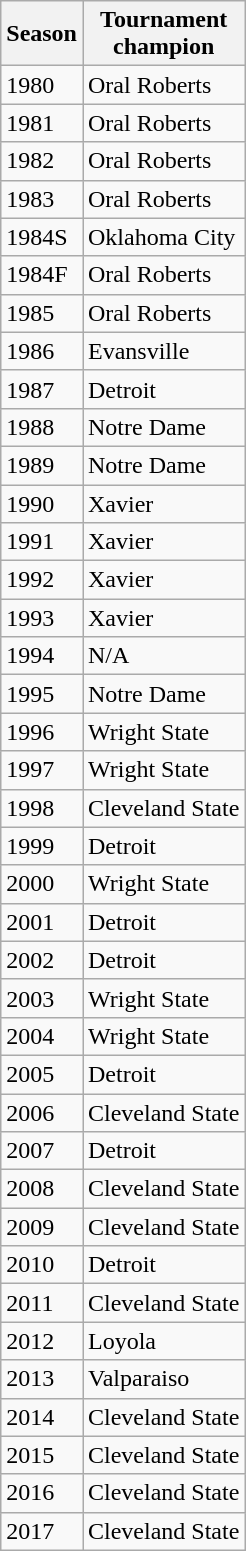<table class="wikitable sortable">
<tr>
<th>Season</th>
<th>Tournament<br>champion</th>
</tr>
<tr>
<td>1980</td>
<td>Oral Roberts</td>
</tr>
<tr>
<td>1981</td>
<td>Oral Roberts</td>
</tr>
<tr>
<td>1982</td>
<td>Oral Roberts</td>
</tr>
<tr>
<td>1983</td>
<td>Oral Roberts</td>
</tr>
<tr>
<td>1984S</td>
<td>Oklahoma City</td>
</tr>
<tr>
<td>1984F</td>
<td>Oral Roberts</td>
</tr>
<tr>
<td>1985</td>
<td>Oral Roberts</td>
</tr>
<tr>
<td>1986</td>
<td>Evansville</td>
</tr>
<tr>
<td>1987</td>
<td>Detroit</td>
</tr>
<tr>
<td>1988</td>
<td>Notre Dame</td>
</tr>
<tr>
<td>1989</td>
<td>Notre Dame</td>
</tr>
<tr>
<td>1990</td>
<td>Xavier</td>
</tr>
<tr>
<td>1991</td>
<td>Xavier</td>
</tr>
<tr>
<td>1992</td>
<td>Xavier</td>
</tr>
<tr>
<td>1993</td>
<td>Xavier</td>
</tr>
<tr>
<td>1994</td>
<td>N/A</td>
</tr>
<tr>
<td>1995</td>
<td>Notre Dame</td>
</tr>
<tr>
<td>1996</td>
<td>Wright State</td>
</tr>
<tr>
<td>1997</td>
<td>Wright State</td>
</tr>
<tr>
<td>1998</td>
<td>Cleveland State</td>
</tr>
<tr>
<td>1999</td>
<td>Detroit</td>
</tr>
<tr>
<td>2000</td>
<td>Wright State</td>
</tr>
<tr>
<td>2001</td>
<td>Detroit</td>
</tr>
<tr>
<td>2002</td>
<td>Detroit</td>
</tr>
<tr>
<td>2003</td>
<td>Wright State</td>
</tr>
<tr>
<td>2004</td>
<td>Wright State</td>
</tr>
<tr>
<td>2005</td>
<td>Detroit</td>
</tr>
<tr>
<td>2006</td>
<td>Cleveland State</td>
</tr>
<tr>
<td>2007</td>
<td>Detroit</td>
</tr>
<tr>
<td>2008</td>
<td>Cleveland State</td>
</tr>
<tr>
<td>2009</td>
<td>Cleveland State</td>
</tr>
<tr>
<td>2010</td>
<td>Detroit</td>
</tr>
<tr>
<td>2011</td>
<td>Cleveland State</td>
</tr>
<tr>
<td>2012</td>
<td>Loyola</td>
</tr>
<tr>
<td>2013</td>
<td>Valparaiso</td>
</tr>
<tr>
<td>2014</td>
<td>Cleveland State</td>
</tr>
<tr>
<td>2015</td>
<td>Cleveland State</td>
</tr>
<tr>
<td>2016</td>
<td>Cleveland State</td>
</tr>
<tr>
<td>2017</td>
<td>Cleveland State</td>
</tr>
</table>
